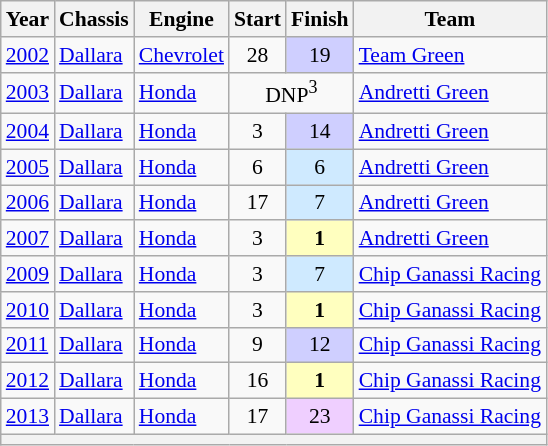<table class="wikitable" style="font-size: 90%;">
<tr>
<th scope="col">Year</th>
<th scope="col">Chassis</th>
<th scope="col">Engine</th>
<th scope="col">Start</th>
<th scope="col">Finish</th>
<th scope="col">Team</th>
</tr>
<tr>
<td><a href='#'>2002</a></td>
<td><a href='#'>Dallara</a></td>
<td><a href='#'>Chevrolet</a></td>
<td align=center>28</td>
<td style="text-align:center; background:#cfcfff;">19</td>
<td><a href='#'>Team Green</a></td>
</tr>
<tr>
<td><a href='#'>2003</a></td>
<td><a href='#'>Dallara</a></td>
<td><a href='#'>Honda</a></td>
<td align=center colspan=2>DNP<sup>3</sup></td>
<td><a href='#'>Andretti Green</a></td>
</tr>
<tr>
<td><a href='#'>2004</a></td>
<td><a href='#'>Dallara</a></td>
<td><a href='#'>Honda</a></td>
<td align=center>3</td>
<td style="text-align:center; background:#cfcfff;">14</td>
<td><a href='#'>Andretti Green</a></td>
</tr>
<tr>
<td><a href='#'>2005</a></td>
<td><a href='#'>Dallara</a></td>
<td><a href='#'>Honda</a></td>
<td align=center>6</td>
<td style="text-align:center; background:#cfeaff;">6</td>
<td><a href='#'>Andretti Green</a></td>
</tr>
<tr>
<td><a href='#'>2006</a></td>
<td><a href='#'>Dallara</a></td>
<td><a href='#'>Honda</a></td>
<td align=center>17</td>
<td style="text-align:center; background:#cfeaff;">7</td>
<td><a href='#'>Andretti Green</a></td>
</tr>
<tr>
<td><a href='#'>2007</a></td>
<td><a href='#'>Dallara</a></td>
<td><a href='#'>Honda</a></td>
<td align=center>3</td>
<td style="text-align:center; background:#ffffbf;"><strong>1</strong></td>
<td><a href='#'>Andretti Green</a></td>
</tr>
<tr>
<td><a href='#'>2009</a></td>
<td><a href='#'>Dallara</a></td>
<td><a href='#'>Honda</a></td>
<td align=center>3</td>
<td style="text-align:center; background:#cfeaff;">7</td>
<td><a href='#'>Chip Ganassi Racing</a></td>
</tr>
<tr>
<td><a href='#'>2010</a></td>
<td><a href='#'>Dallara</a></td>
<td><a href='#'>Honda</a></td>
<td align=center>3</td>
<td style="text-align:center; background:#ffffbf;"><strong>1</strong></td>
<td nowrap><a href='#'>Chip Ganassi Racing</a></td>
</tr>
<tr>
<td><a href='#'>2011</a></td>
<td><a href='#'>Dallara</a></td>
<td><a href='#'>Honda</a></td>
<td align=center>9</td>
<td style="text-align:center; background:#cfcfff;">12</td>
<td><a href='#'>Chip Ganassi Racing</a></td>
</tr>
<tr>
<td><a href='#'>2012</a></td>
<td><a href='#'>Dallara</a></td>
<td><a href='#'>Honda</a></td>
<td align=center>16</td>
<td style="text-align:center; background:#ffffbf;"><strong>1</strong></td>
<td><a href='#'>Chip Ganassi Racing</a></td>
</tr>
<tr>
<td><a href='#'>2013</a></td>
<td><a href='#'>Dallara</a></td>
<td><a href='#'>Honda</a></td>
<td align=center>17</td>
<td style="text-align:center; background:#EFCFFF;">23</td>
<td><a href='#'>Chip Ganassi Racing</a></td>
</tr>
<tr>
<th colspan="6"></th>
</tr>
</table>
